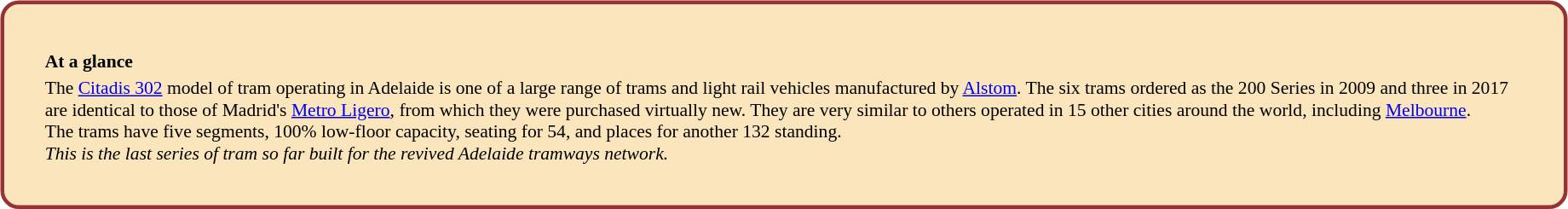<table style="width:100%; float:Left; padding-right: 2em; padding-bottom: 3em;">
<tr>
<td valign=top width=90%><br><table width="100%" align="left" style="text-align:left; border:3px solid #993333; border-radius: 1em; background-color:#FAE5BC; font-size: 90%; padding: 2em;">
<tr>
<td></td>
</tr>
<tr>
<td><strong>At a glance</strong></td>
</tr>
<tr>
<td>The <a href='#'>Citadis 302</a> model of tram operating in Adelaide is one of a large range of trams and light rail vehicles manufactured by <a href='#'>Alstom</a>. The six trams ordered as the 200 Series in 2009 and three in 2017 are identical to those of Madrid's <a href='#'>Metro Ligero</a>, from which they were purchased virtually new. They are very similar to others operated in 15 other cities around the world, including <a href='#'>Melbourne</a>.<br>The trams have five segments, 100% low-floor capacity, seating for 54, and places for another 132 standing.<br>
<em>This is the last series of tram so far built for the revived Adelaide tramways network.</em></td>
</tr>
</table>
</td>
</tr>
</table>
